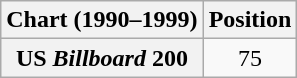<table class="wikitable plainrowheaders sortable">
<tr>
<th>Chart (1990–1999)</th>
<th>Position</th>
</tr>
<tr>
<th scope="row">US <em>Billboard</em> 200</th>
<td style="text-align:center;">75</td>
</tr>
</table>
